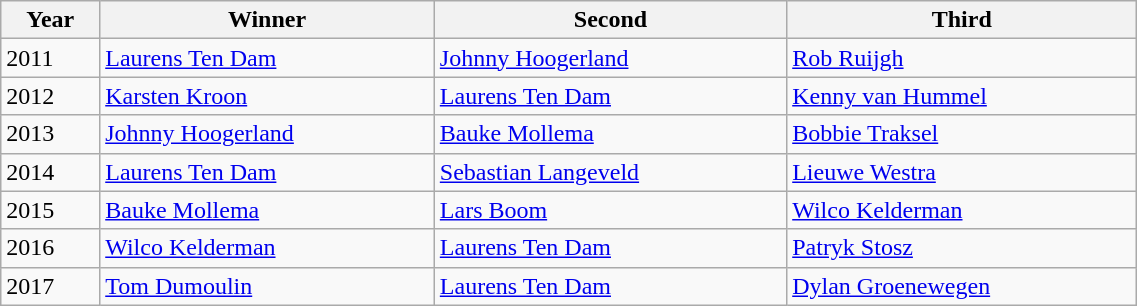<table class="wikitable" style="font-size:100%" width=60%>
<tr>
<th>Year</th>
<th>Winner</th>
<th>Second</th>
<th>Third</th>
</tr>
<tr>
<td>2011</td>
<td> <a href='#'>Laurens Ten Dam</a></td>
<td> <a href='#'>Johnny Hoogerland</a></td>
<td> <a href='#'>Rob Ruijgh</a></td>
</tr>
<tr>
<td>2012</td>
<td> <a href='#'>Karsten Kroon</a></td>
<td> <a href='#'>Laurens Ten Dam</a></td>
<td> <a href='#'>Kenny van Hummel</a></td>
</tr>
<tr>
<td>2013</td>
<td> <a href='#'>Johnny Hoogerland</a></td>
<td> <a href='#'>Bauke Mollema</a></td>
<td> <a href='#'>Bobbie Traksel</a></td>
</tr>
<tr>
<td>2014</td>
<td> <a href='#'>Laurens Ten Dam</a></td>
<td> <a href='#'>Sebastian Langeveld</a></td>
<td> <a href='#'>Lieuwe Westra</a></td>
</tr>
<tr>
<td>2015</td>
<td> <a href='#'>Bauke Mollema</a></td>
<td> <a href='#'>Lars Boom</a></td>
<td> <a href='#'>Wilco Kelderman</a></td>
</tr>
<tr>
<td>2016</td>
<td> <a href='#'>Wilco Kelderman</a></td>
<td> <a href='#'>Laurens Ten Dam</a></td>
<td> <a href='#'>Patryk Stosz</a></td>
</tr>
<tr>
<td>2017</td>
<td> <a href='#'>Tom Dumoulin</a></td>
<td> <a href='#'>Laurens Ten Dam</a></td>
<td> <a href='#'>Dylan Groenewegen</a></td>
</tr>
</table>
